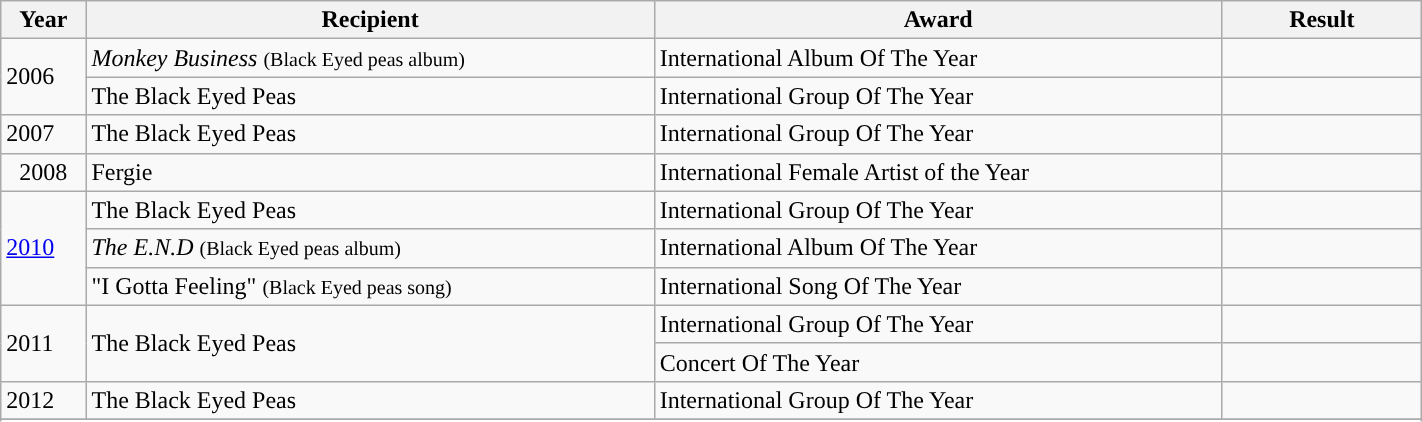<table style="width: 75%;" class="wikitable">
<tr>
<th style="width:6%;">Year</th>
<th style="width:40%;">Recipient</th>
<th style="width:40%;">Award</th>
<th style="width:14%;">Result</th>
</tr>
<tr>
<td rowspan=2>2006</td>
<td><em>Monkey Business</em> <small>(Black Eyed peas album)</small></td>
<td>International Album Of The Year</td>
<td></td>
</tr>
<tr>
<td>The Black Eyed Peas</td>
<td>International Group Of The Year</td>
<td></td>
</tr>
<tr>
<td>2007</td>
<td>The Black Eyed Peas</td>
<td>International Group Of The Year</td>
<td></td>
</tr>
<tr>
<td style=text-align:center>2008</td>
<td style=text-align:left>Fergie</td>
<td>International Female Artist of the Year</td>
<td></td>
</tr>
<tr>
<td rowspan=3><a href='#'>2010</a></td>
<td>The Black Eyed Peas</td>
<td>International Group Of The Year</td>
<td></td>
</tr>
<tr>
<td><em>The E.N.D</em> <small>(Black Eyed peas album)</small></td>
<td>International Album Of The Year</td>
<td></td>
</tr>
<tr>
<td>"I Gotta Feeling" <small>(Black Eyed peas song)</small></td>
<td>International Song Of The Year</td>
<td></td>
</tr>
<tr>
<td rowspan=2>2011</td>
<td rowspan=2>The Black Eyed Peas</td>
<td>International Group Of The Year</td>
<td></td>
</tr>
<tr>
<td>Concert Of The Year</td>
<td></td>
</tr>
<tr>
<td>2012</td>
<td>The Black Eyed Peas</td>
<td>International Group Of The Year</td>
<td></td>
</tr>
<tr>
</tr>
<tr>
</tr>
</table>
